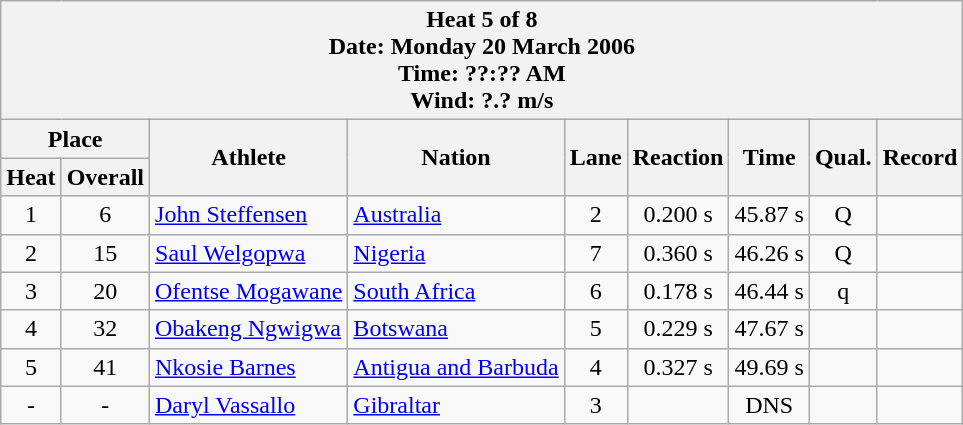<table class="wikitable">
<tr>
<th colspan=9>Heat 5 of 8 <br> Date: Monday 20 March 2006 <br> Time: ??:?? AM <br> Wind: ?.? m/s</th>
</tr>
<tr>
<th colspan=2>Place</th>
<th rowspan=2>Athlete</th>
<th rowspan=2>Nation</th>
<th rowspan=2>Lane</th>
<th rowspan=2>Reaction</th>
<th rowspan=2>Time</th>
<th rowspan=2>Qual.</th>
<th rowspan=2>Record</th>
</tr>
<tr>
<th>Heat</th>
<th>Overall</th>
</tr>
<tr>
<td align="center">1</td>
<td align="center">6</td>
<td align="left"><a href='#'>John Steffensen</a></td>
<td align="left"> <a href='#'>Australia</a></td>
<td align="center">2</td>
<td align="center">0.200 s</td>
<td align="center">45.87 s</td>
<td align="center">Q</td>
<td align="center"></td>
</tr>
<tr>
<td align="center">2</td>
<td align="center">15</td>
<td align="left"><a href='#'>Saul Welgopwa</a></td>
<td align="left"> <a href='#'>Nigeria</a></td>
<td align="center">7</td>
<td align="center">0.360 s</td>
<td align="center">46.26 s</td>
<td align="center">Q</td>
<td align="center"></td>
</tr>
<tr>
<td align="center">3</td>
<td align="center">20</td>
<td align="left"><a href='#'>Ofentse Mogawane</a></td>
<td align="left"> <a href='#'>South Africa</a></td>
<td align="center">6</td>
<td align="center">0.178 s</td>
<td align="center">46.44 s</td>
<td align="center">q</td>
<td align="center"></td>
</tr>
<tr>
<td align="center">4</td>
<td align="center">32</td>
<td align="left"><a href='#'>Obakeng Ngwigwa</a></td>
<td align="left"> <a href='#'>Botswana</a></td>
<td align="center">5</td>
<td align="center">0.229 s</td>
<td align="center">47.67 s</td>
<td align="center"></td>
<td align="center"></td>
</tr>
<tr>
<td align="center">5</td>
<td align="center">41</td>
<td align="left"><a href='#'>Nkosie Barnes</a></td>
<td align="left"> <a href='#'>Antigua and Barbuda</a></td>
<td align="center">4</td>
<td align="center">0.327 s</td>
<td align="center">49.69 s</td>
<td align="center"></td>
<td align="center"></td>
</tr>
<tr>
<td align="center">-</td>
<td align="center">-</td>
<td align="left"><a href='#'>Daryl Vassallo</a></td>
<td align="left"> <a href='#'>Gibraltar</a></td>
<td align="center">3</td>
<td align="center"></td>
<td align="center">DNS</td>
<td align="center"></td>
<td align="center"></td>
</tr>
</table>
